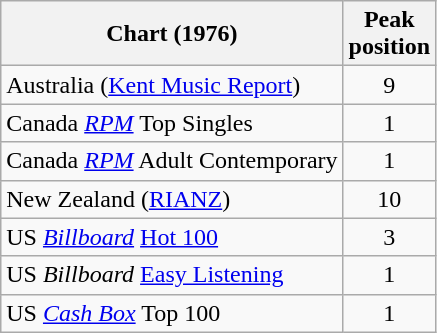<table class="wikitable sortable">
<tr>
<th>Chart (1976)</th>
<th>Peak<br>position</th>
</tr>
<tr>
<td>Australia (<a href='#'>Kent Music Report</a>)</td>
<td style="text-align:center;">9</td>
</tr>
<tr>
<td>Canada <a href='#'><em>RPM</em></a> Top Singles</td>
<td style="text-align:center;">1</td>
</tr>
<tr>
<td>Canada <em><a href='#'>RPM</a></em> Adult Contemporary</td>
<td style="text-align:center;">1</td>
</tr>
<tr>
<td>New Zealand (<a href='#'>RIANZ</a>)</td>
<td style="text-align:center;">10</td>
</tr>
<tr>
<td>US <em><a href='#'>Billboard</a></em> <a href='#'>Hot 100</a></td>
<td style="text-align:center;">3</td>
</tr>
<tr>
<td>US <em>Billboard</em> <a href='#'>Easy Listening</a></td>
<td style="text-align:center;">1</td>
</tr>
<tr>
<td>US <em><a href='#'>Cash Box</a></em> Top 100</td>
<td style="text-align:center;">1</td>
</tr>
</table>
